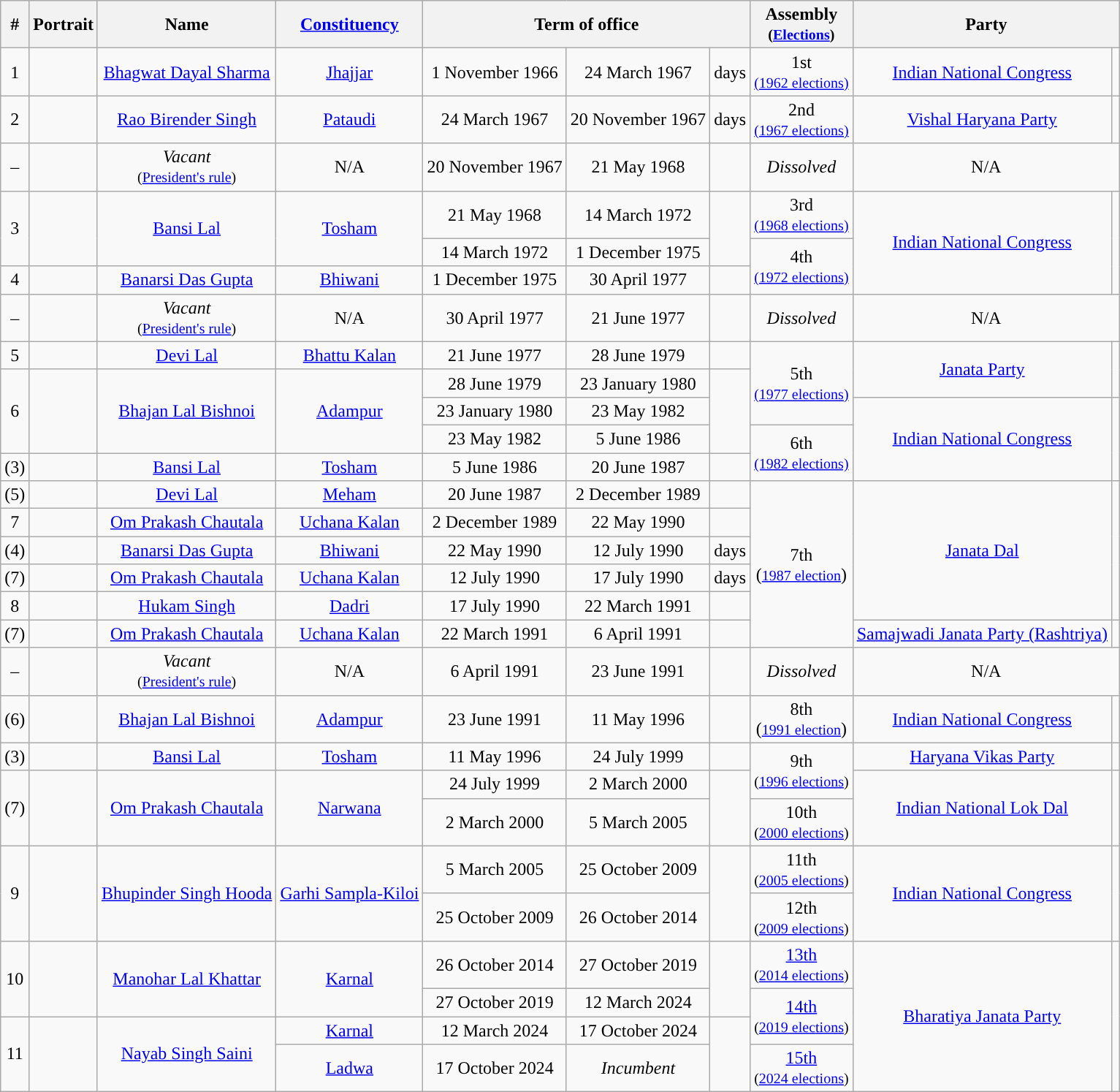<table class="wikitable" style="text-align:center">
<tr>
<th scope=col>#</th>
<th scope=col class=unsortable>Portrait</th>
<th scope=col>Name</th>
<th scope=col><a href='#'>Constituency</a></th>
<th scope=colgroup colspan=3>Term of office</th>
<th scope=col>Assembly <br> <small>(<a href='#'>Elections</a>)</small></th>
<th colspan="2">Party</th>
</tr>
<tr>
<td>1</td>
<td></td>
<td scope="row"><a href='#'>Bhagwat Dayal Sharma</a></td>
<td><a href='#'>Jhajjar</a></td>
<td>1 November 1966</td>
<td>24 March 1967</td>
<td> days</td>
<td>1st<br><small><a href='#'>(1962 elections)</a></small></td>
<td><a href='#'>Indian National Congress</a></td>
<td style="background-color: "></td>
</tr>
<tr>
<td>2</td>
<td></td>
<td scope="row"><a href='#'>Rao Birender Singh</a></td>
<td><a href='#'>Pataudi</a></td>
<td>24 March 1967</td>
<td>20 November 1967</td>
<td> days</td>
<td>2nd<br><small><a href='#'>(1967 elections)</a></small></td>
<td><a href='#'>Vishal Haryana Party</a></td>
<td style="background-color: "></td>
</tr>
<tr>
<td>–</td>
<td></td>
<td scope="row"><em>Vacant</em><br><small>(<a href='#'>President's rule</a>)</small></td>
<td>N/A</td>
<td>20 November 1967</td>
<td>21 May 1968</td>
<td></td>
<td><em>Dissolved</em></td>
<td colspan="2">N/A</td>
</tr>
<tr>
<td rowspan=2>3</td>
<td rowspan=2></td>
<td rowspan="2" scope="rowgroup"><a href='#'>Bansi Lal</a></td>
<td rowspan="2"><a href='#'>Tosham</a></td>
<td>21 May 1968</td>
<td>14 March 1972</td>
<td rowspan=2></td>
<td>3rd<br><small><a href='#'>(1968 elections)</a></small></td>
<td rowspan="3"><a href='#'>Indian National Congress</a></td>
<td rowspan="3" style="background-color: "></td>
</tr>
<tr>
<td>14 March 1972</td>
<td>1 December 1975</td>
<td rowspan=2>4th<br><small><a href='#'>(1972 elections)</a></small></td>
</tr>
<tr>
<td>4</td>
<td></td>
<td scope="row"><a href='#'>Banarsi Das Gupta</a></td>
<td><a href='#'>Bhiwani</a></td>
<td>1 December 1975</td>
<td>30 April 1977</td>
<td></td>
</tr>
<tr>
<td>–</td>
<td></td>
<td scope="row"><em>Vacant</em><br><small>(<a href='#'>President's rule</a>)</small></td>
<td>N/A</td>
<td>30 April 1977</td>
<td>21 June 1977</td>
<td></td>
<td><em>Dissolved</em></td>
<td colspan="2">N/A</td>
</tr>
<tr>
<td>5</td>
<td></td>
<td scope="row"><a href='#'>Devi Lal</a></td>
<td><a href='#'>Bhattu Kalan</a></td>
<td>21 June 1977</td>
<td>28 June 1979</td>
<td></td>
<td rowspan="3">5th<br><small><a href='#'>(1977 elections)</a></small></td>
<td rowspan="2"><a href='#'>Janata Party</a></td>
<td rowspan="2" style="background-color: "></td>
</tr>
<tr>
<td rowspan="3">6</td>
<td rowspan="3"></td>
<td rowspan="3" scope="rowgroup"><a href='#'>Bhajan Lal Bishnoi</a></td>
<td rowspan="3"><a href='#'>Adampur</a></td>
<td>28 June 1979</td>
<td>23 January 1980</td>
<td rowspan="3"></td>
</tr>
<tr>
<td>23 January 1980</td>
<td>23 May 1982</td>
<td rowspan="3"><a href='#'>Indian National Congress</a></td>
<td rowspan="3" style="background-color: "></td>
</tr>
<tr>
<td>23 May 1982</td>
<td>5 June 1986</td>
<td rowspan="2">6th<br><a href='#'><small>(1982 elections)</small></a></td>
</tr>
<tr>
<td>(3)</td>
<td></td>
<td scope="row"><a href='#'>Bansi Lal</a></td>
<td><a href='#'>Tosham</a></td>
<td>5 June 1986</td>
<td>20 June 1987</td>
<td></td>
</tr>
<tr>
<td>(5)</td>
<td></td>
<td scope="row"><a href='#'>Devi Lal</a></td>
<td><a href='#'>Meham</a></td>
<td>20 June 1987</td>
<td>2 December 1989</td>
<td></td>
<td rowspan=6>7th<br>(<a href='#'><small>1987 election</small></a>)</td>
<td rowspan="5"><a href='#'>Janata Dal</a></td>
<td rowspan="5" style="background-color: "></td>
</tr>
<tr>
<td>7</td>
<td></td>
<td scope="row"><a href='#'>Om Prakash Chautala</a></td>
<td><a href='#'>Uchana Kalan</a></td>
<td>2 December 1989</td>
<td>22 May 1990</td>
<td></td>
</tr>
<tr>
<td>(4)</td>
<td></td>
<td scope="row"><a href='#'>Banarsi Das Gupta</a></td>
<td><a href='#'>Bhiwani</a></td>
<td>22 May 1990</td>
<td>12 July 1990</td>
<td> days</td>
</tr>
<tr>
<td>(7)</td>
<td></td>
<td scope="row"><a href='#'>Om Prakash Chautala</a></td>
<td><a href='#'>Uchana Kalan</a></td>
<td>12 July 1990</td>
<td>17 July 1990</td>
<td> days</td>
</tr>
<tr>
<td>8</td>
<td></td>
<td scope="row"><a href='#'>Hukam Singh</a></td>
<td><a href='#'>Dadri</a></td>
<td>17 July 1990</td>
<td>22 March 1991</td>
<td></td>
</tr>
<tr>
<td>(7)</td>
<td></td>
<td scope="row"><a href='#'>Om Prakash Chautala</a></td>
<td><a href='#'>Uchana Kalan</a></td>
<td>22 March 1991</td>
<td>6 April 1991</td>
<td></td>
<td><a href='#'>Samajwadi Janata Party (Rashtriya)</a></td>
<td style="background-color: "></td>
</tr>
<tr>
<td>–</td>
<td></td>
<td scope="row"><em>Vacant</em><br><small>(<a href='#'>President's rule</a>)</small></td>
<td>N/A</td>
<td>6 April 1991</td>
<td>23 June 1991</td>
<td></td>
<td><em>Dissolved</em></td>
<td colspan="2">N/A</td>
</tr>
<tr>
<td>(6)</td>
<td></td>
<td scope="row"><a href='#'>Bhajan Lal Bishnoi</a></td>
<td><a href='#'>Adampur</a></td>
<td>23 June 1991</td>
<td>11 May 1996</td>
<td></td>
<td>8th<br>(<a href='#'><small>1991 election</small></a>)</td>
<td><a href='#'>Indian National Congress</a></td>
<td style="background-color: "></td>
</tr>
<tr>
<td>(3)</td>
<td></td>
<td scope="row"><a href='#'>Bansi Lal</a></td>
<td><a href='#'>Tosham</a></td>
<td>11 May 1996</td>
<td>24 July 1999</td>
<td></td>
<td rowspan=2>9th<br><small>(<a href='#'>1996 elections</a>)</small></td>
<td><a href='#'>Haryana Vikas Party</a></td>
<td style="background-color: "></td>
</tr>
<tr>
<td rowspan=2>(7)</td>
<td rowspan=2></td>
<td rowspan="2" scope="rowgroup"><a href='#'>Om Prakash Chautala</a></td>
<td rowspan="2"><a href='#'>Narwana</a></td>
<td>24 July 1999</td>
<td>2 March 2000</td>
<td rowspan=2></td>
<td rowspan="2"><a href='#'>Indian National Lok Dal</a></td>
<td rowspan="2" style="background-color: "></td>
</tr>
<tr>
<td>2 March 2000</td>
<td>5 March 2005</td>
<td>10th<br><small>(<a href='#'>2000 elections</a>)</small></td>
</tr>
<tr>
<td rowspan=2>9</td>
<td rowspan=2></td>
<td rowspan="2" scope="rowgroup"><a href='#'>Bhupinder Singh Hooda</a></td>
<td rowspan="2"><a href='#'>Garhi Sampla-Kiloi</a></td>
<td>5 March 2005</td>
<td>25 October 2009</td>
<td rowspan=2></td>
<td>11th<br><small>(<a href='#'>2005 elections</a>)</small></td>
<td rowspan="2"><a href='#'>Indian National Congress</a></td>
<td rowspan="2" style="background-color: "></td>
</tr>
<tr>
<td>25 October 2009</td>
<td>26 October 2014</td>
<td>12th<br><small>(<a href='#'>2009 elections</a>)</small></td>
</tr>
<tr>
<td rowspan=2>10</td>
<td rowspan=2></td>
<td rowspan="2" scope="rowgroup"><a href='#'>Manohar Lal Khattar</a></td>
<td rowspan="2"><a href='#'>Karnal</a></td>
<td>26 October 2014</td>
<td>27 October 2019</td>
<td rowspan=2></td>
<td><a href='#'>13th</a><br><small>(<a href='#'>2014 elections</a>)</small></td>
<td rowspan="4"><a href='#'>Bharatiya Janata Party</a></td>
<td rowspan="4" style="background-color: "></td>
</tr>
<tr>
<td>27 October 2019</td>
<td>12 March 2024</td>
<td rowspan=2><a href='#'>14th</a><br><small>(<a href='#'>2019 elections</a>)</small></td>
</tr>
<tr>
<td rowspan="2">11</td>
<td rowspan="2"></td>
<td rowspan="2" scope="row"><a href='#'>Nayab Singh Saini</a></td>
<td><a href='#'>Karnal</a></td>
<td>12 March 2024</td>
<td>17 October 2024</td>
<td rowspan="2"></td>
</tr>
<tr>
<td><a href='#'>Ladwa</a></td>
<td>17 October 2024</td>
<td><em>Incumbent</em></td>
<td><a href='#'>15th</a><br><small>(<a href='#'>2024 elections</a>)</small></td>
</tr>
</table>
